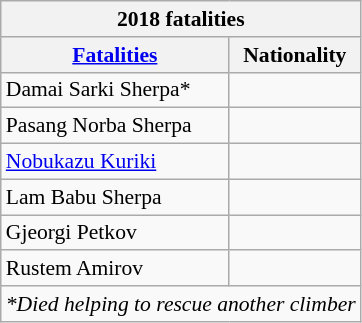<table class="wikitable collapsible sortable floatright collapsed" style="font-size: 90%; ">
<tr>
<th style="text-align:center;" colspan="2">2018 fatalities</th>
</tr>
<tr>
<th><a href='#'>Fatalities</a></th>
<th>Nationality</th>
</tr>
<tr>
<td>Damai Sarki Sherpa*</td>
<td></td>
</tr>
<tr>
<td>Pasang Norba Sherpa</td>
<td></td>
</tr>
<tr>
<td><a href='#'>Nobukazu Kuriki</a></td>
<td></td>
</tr>
<tr>
<td>Lam Babu Sherpa</td>
<td></td>
</tr>
<tr>
<td>Gjeorgi Petkov</td>
<td></td>
</tr>
<tr>
<td>Rustem Amirov</td>
<td></td>
</tr>
<tr>
<td colspan="2" style="text-align: center;"><em>*Died helping to rescue another climber</em></td>
</tr>
</table>
